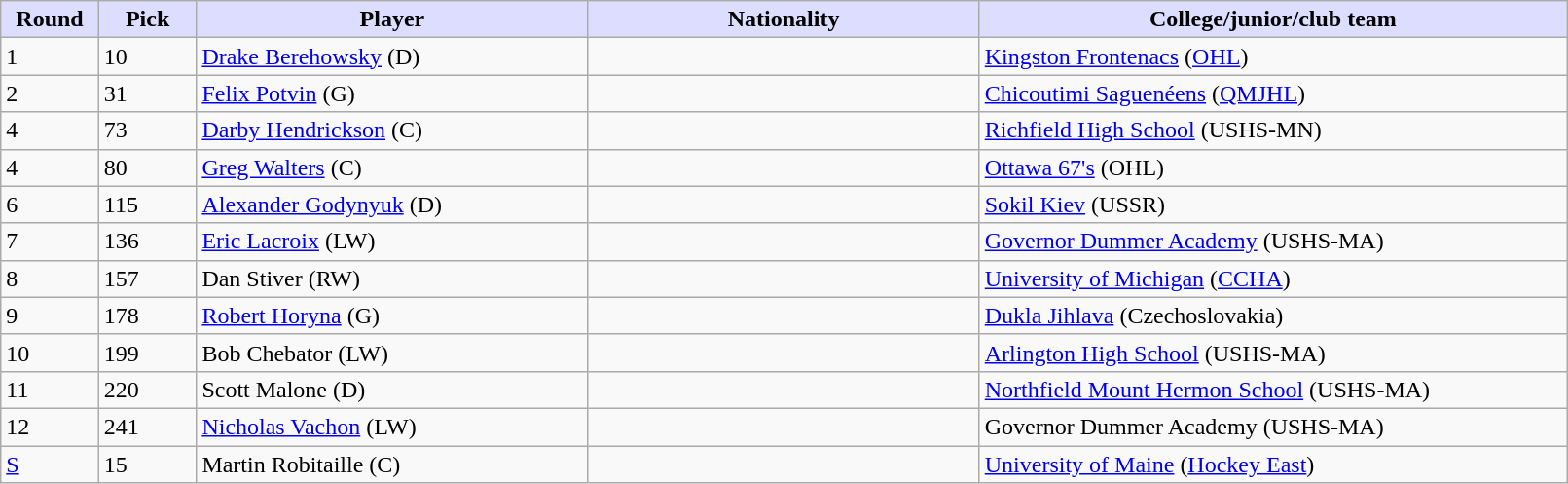<table class="wikitable">
<tr>
<th style="background:#ddf; width:5%;">Round</th>
<th style="background:#ddf; width:5%;">Pick</th>
<th style="background:#ddf; width:20%;">Player</th>
<th style="background:#ddf; width:20%;">Nationality</th>
<th style="background:#ddf; width:30%;">College/junior/club team</th>
</tr>
<tr>
<td>1</td>
<td>10</td>
<td><a href='#'>Drake Berehowsky</a> (D)</td>
<td></td>
<td><a href='#'>Kingston Frontenacs</a> (<a href='#'>OHL</a>)</td>
</tr>
<tr>
<td>2</td>
<td>31</td>
<td><a href='#'>Felix Potvin</a> (G)</td>
<td></td>
<td><a href='#'>Chicoutimi Saguenéens</a> (<a href='#'>QMJHL</a>)</td>
</tr>
<tr>
<td>4</td>
<td>73</td>
<td><a href='#'>Darby Hendrickson</a> (C)</td>
<td></td>
<td><a href='#'>Richfield High School</a> (USHS-MN)</td>
</tr>
<tr>
<td>4</td>
<td>80</td>
<td><a href='#'>Greg Walters</a> (C)</td>
<td></td>
<td><a href='#'>Ottawa 67's</a> (OHL)</td>
</tr>
<tr>
<td>6</td>
<td>115</td>
<td><a href='#'>Alexander Godynyuk</a> (D)</td>
<td></td>
<td><a href='#'>Sokil Kiev</a> (USSR)</td>
</tr>
<tr>
<td>7</td>
<td>136</td>
<td><a href='#'>Eric Lacroix</a> (LW)</td>
<td></td>
<td><a href='#'>Governor Dummer Academy</a> (USHS-MA)</td>
</tr>
<tr>
<td>8</td>
<td>157</td>
<td>Dan Stiver (RW)</td>
<td></td>
<td><a href='#'>University of Michigan</a> (<a href='#'>CCHA</a>)</td>
</tr>
<tr>
<td>9</td>
<td>178</td>
<td><a href='#'>Robert Horyna</a> (G)</td>
<td></td>
<td><a href='#'>Dukla Jihlava</a> (Czechoslovakia)</td>
</tr>
<tr>
<td>10</td>
<td>199</td>
<td>Bob Chebator (LW)</td>
<td></td>
<td><a href='#'>Arlington High School</a> (USHS-MA)</td>
</tr>
<tr>
<td>11</td>
<td>220</td>
<td>Scott Malone (D)</td>
<td></td>
<td><a href='#'>Northfield Mount Hermon School</a> (USHS-MA)</td>
</tr>
<tr>
<td>12</td>
<td>241</td>
<td><a href='#'>Nicholas Vachon</a> (LW)</td>
<td></td>
<td>Governor Dummer Academy (USHS-MA)</td>
</tr>
<tr>
<td><a href='#'>S</a></td>
<td>15</td>
<td>Martin Robitaille (C)</td>
<td></td>
<td><a href='#'>University of Maine</a> (<a href='#'>Hockey East</a>)</td>
</tr>
</table>
